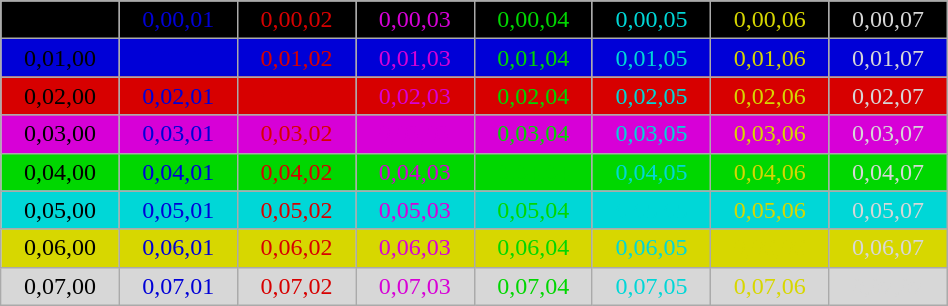<table class="wikitable" style="width: 50%; text-align: center;">
<tr style="background:#000;">
<td style="color:#000; ">0,00,00</td>
<td style="color:#0000d7; ">0,00,01</td>
<td style="color:#d70000; ">0,00,02</td>
<td style="color:#d700d7; ">0,00,03</td>
<td style="color:#00d700; ">0,00,04</td>
<td style="color:#00d7d7; ">0,00,05</td>
<td style="color:#d7d700; ">0,00,06</td>
<td style="color:#d7d7d7; ">0,00,07</td>
</tr>
<tr style="background:#0000d7;">
<td style="color:#000; ">0,01,00</td>
<td style="color:#0000d7; ">0,01,01</td>
<td style="color:#d70000; ">0,01,02</td>
<td style="color:#d700d7; ">0,01,03</td>
<td style="color:#00d700; ">0,01,04</td>
<td style="color:#00d7d7; ">0,01,05</td>
<td style="color:#d7d700; ">0,01,06</td>
<td style="color:#d7d7d7; ">0,01,07</td>
</tr>
<tr style="background:#d70000;">
<td style="color:#000; ">0,02,00</td>
<td style="color:#0000d7; ">0,02,01</td>
<td style="color:#d70000; ">0,02,02</td>
<td style="color:#d700d7; ">0,02,03</td>
<td style="color:#00d700; ">0,02,04</td>
<td style="color:#00d7d7; ">0,02,05</td>
<td style="color:#d7d700; ">0,02,06</td>
<td style="color:#d7d7d7; ">0,02,07</td>
</tr>
<tr style="background:#d700d7;">
<td style="color:#000; ">0,03,00</td>
<td style="color:#0000d7; ">0,03,01</td>
<td style="color:#d70000; ">0,03,02</td>
<td style="color:#d700d7; ">0,03,03</td>
<td style="color:#00d700; ">0,03,04</td>
<td style="color:#00d7d7; ">0,03,05</td>
<td style="color:#d7d700; ">0,03,06</td>
<td style="color:#d7d7d7; ">0,03,07</td>
</tr>
<tr style="background:#00d700;">
<td style="color:#000; ">0,04,00</td>
<td style="color:#0000d7; ">0,04,01</td>
<td style="color:#d70000; ">0,04,02</td>
<td style="color:#d700d7; ">0,04,03</td>
<td style="color:#00d700; ">0,04,04</td>
<td style="color:#00d7d7; ">0,04,05</td>
<td style="color:#d7d700; ">0,04,06</td>
<td style="color:#d7d7d7; ">0,04,07</td>
</tr>
<tr style="background:#00d7d7;">
<td style="color:#000; ">0,05,00</td>
<td style="color:#0000d7; ">0,05,01</td>
<td style="color:#d70000; ">0,05,02</td>
<td style="color:#d700d7; ">0,05,03</td>
<td style="color:#00d700; ">0,05,04</td>
<td style="color:#00d7d7; ">0,05,05</td>
<td style="color:#d7d700; ">0,05,06</td>
<td style="color:#d7d7d7; ">0,05,07</td>
</tr>
<tr style="background:#d7d700;">
<td style="color:#000; ">0,06,00</td>
<td style="color:#0000d7; ">0,06,01</td>
<td style="color:#d70000; ">0,06,02</td>
<td style="color:#d700d7; ">0,06,03</td>
<td style="color:#00d700; ">0,06,04</td>
<td style="color:#00d7d7; ">0,06,05</td>
<td style="color:#d7d700; ">0,06,06</td>
<td style="color:#d7d7d7; ">0,06,07</td>
</tr>
<tr style="background:#d7d7d7;">
<td style="color:#000; ">0,07,00</td>
<td style="color:#0000d7; ">0,07,01</td>
<td style="color:#d70000; ">0,07,02</td>
<td style="color:#d700d7; ">0,07,03</td>
<td style="color:#00d700; ">0,07,04</td>
<td style="color:#00d7d7; ">0,07,05</td>
<td style="color:#d7d700; ">0,07,06</td>
<td style="color:#d7d7d7; ">0,07,07</td>
</tr>
</table>
